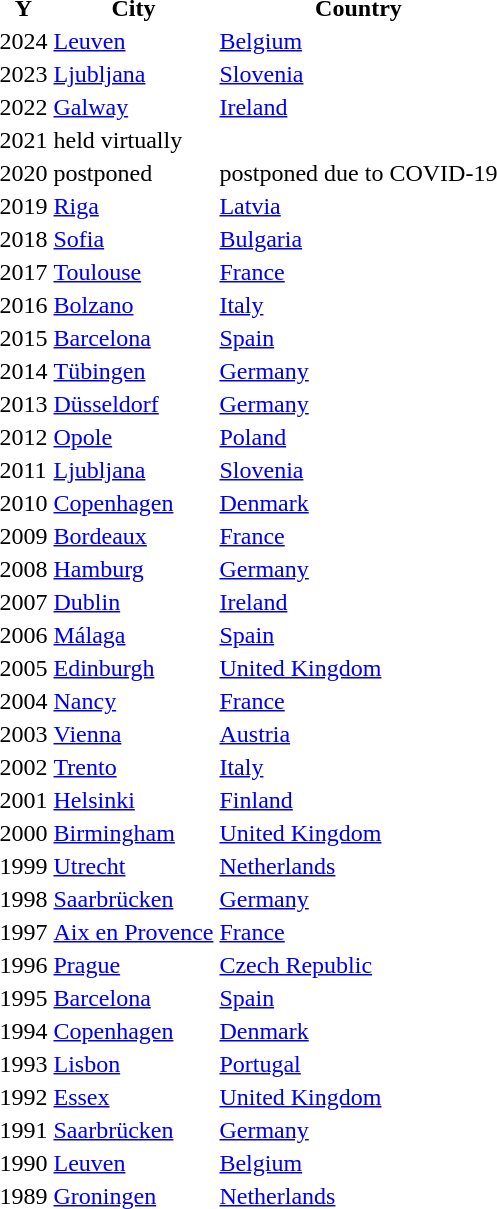<table class="Wikitable sortable">
<tr>
</tr>
<tr>
<th>Y</th>
<th>City</th>
<th>Country</th>
</tr>
<tr>
<td>2024</td>
<td><a href='#'>Leuven</a></td>
<td><a href='#'>Belgium</a></td>
</tr>
<tr>
<td>2023</td>
<td><a href='#'>Ljubljana</a></td>
<td><a href='#'>Slovenia</a></td>
</tr>
<tr>
<td>2022</td>
<td><a href='#'>Galway</a></td>
<td><a href='#'>Ireland</a></td>
</tr>
<tr>
<td>2021</td>
<td>held virtually</td>
<td></td>
</tr>
<tr>
<td>2020</td>
<td>postponed</td>
<td>postponed due to COVID-19</td>
</tr>
<tr>
<td>2019</td>
<td><a href='#'>Riga</a></td>
<td><a href='#'>Latvia</a></td>
</tr>
<tr>
<td>2018</td>
<td><a href='#'>Sofia</a></td>
<td><a href='#'>Bulgaria</a></td>
</tr>
<tr>
<td>2017</td>
<td><a href='#'>Toulouse</a></td>
<td><a href='#'>France</a></td>
</tr>
<tr>
<td>2016</td>
<td><a href='#'>Bolzano</a></td>
<td><a href='#'>Italy</a></td>
</tr>
<tr>
<td>2015</td>
<td><a href='#'>Barcelona</a></td>
<td><a href='#'>Spain</a></td>
</tr>
<tr>
<td>2014</td>
<td><a href='#'>Tübingen</a></td>
<td><a href='#'>Germany</a></td>
</tr>
<tr>
<td>2013</td>
<td><a href='#'>Düsseldorf</a></td>
<td><a href='#'>Germany</a></td>
</tr>
<tr>
<td>2012</td>
<td><a href='#'>Opole</a></td>
<td><a href='#'>Poland</a></td>
</tr>
<tr>
<td>2011</td>
<td><a href='#'>Ljubljana</a></td>
<td><a href='#'>Slovenia</a></td>
</tr>
<tr>
<td>2010</td>
<td><a href='#'>Copenhagen</a></td>
<td><a href='#'>Denmark</a></td>
</tr>
<tr>
<td>2009</td>
<td><a href='#'>Bordeaux</a></td>
<td><a href='#'>France</a></td>
</tr>
<tr>
<td>2008</td>
<td><a href='#'>Hamburg</a></td>
<td><a href='#'>Germany</a></td>
</tr>
<tr>
<td>2007</td>
<td><a href='#'>Dublin</a></td>
<td><a href='#'>Ireland</a></td>
</tr>
<tr>
<td>2006</td>
<td><a href='#'>Málaga</a></td>
<td><a href='#'>Spain</a></td>
</tr>
<tr>
<td>2005</td>
<td><a href='#'>Edinburgh</a></td>
<td><a href='#'>United Kingdom</a></td>
</tr>
<tr>
<td>2004</td>
<td><a href='#'>Nancy</a></td>
<td><a href='#'>France</a></td>
</tr>
<tr>
<td>2003</td>
<td><a href='#'>Vienna</a></td>
<td><a href='#'>Austria</a></td>
</tr>
<tr>
<td>2002</td>
<td><a href='#'>Trento</a></td>
<td><a href='#'>Italy</a></td>
</tr>
<tr>
<td>2001</td>
<td><a href='#'>Helsinki</a></td>
<td><a href='#'>Finland</a></td>
</tr>
<tr>
<td>2000</td>
<td><a href='#'>Birmingham</a></td>
<td><a href='#'>United Kingdom</a></td>
</tr>
<tr>
<td>1999</td>
<td><a href='#'>Utrecht</a></td>
<td><a href='#'>Netherlands</a></td>
</tr>
<tr>
<td>1998</td>
<td><a href='#'>Saarbrücken</a></td>
<td><a href='#'>Germany</a></td>
</tr>
<tr>
<td>1997</td>
<td><a href='#'>Aix en Provence</a></td>
<td><a href='#'>France</a></td>
</tr>
<tr>
<td>1996</td>
<td><a href='#'>Prague</a></td>
<td><a href='#'>Czech Republic</a></td>
</tr>
<tr>
<td>1995</td>
<td><a href='#'>Barcelona</a></td>
<td><a href='#'>Spain</a></td>
</tr>
<tr>
<td>1994</td>
<td><a href='#'>Copenhagen</a></td>
<td><a href='#'>Denmark</a></td>
</tr>
<tr>
<td>1993</td>
<td><a href='#'>Lisbon</a></td>
<td><a href='#'>Portugal</a></td>
</tr>
<tr>
<td>1992</td>
<td><a href='#'>Essex</a></td>
<td><a href='#'>United Kingdom</a></td>
</tr>
<tr>
<td>1991</td>
<td><a href='#'>Saarbrücken</a></td>
<td><a href='#'>Germany</a></td>
</tr>
<tr>
<td>1990</td>
<td><a href='#'>Leuven</a></td>
<td><a href='#'>Belgium</a></td>
</tr>
<tr>
<td>1989</td>
<td><a href='#'>Groningen</a></td>
<td><a href='#'>Netherlands</a></td>
</tr>
<tr>
</tr>
</table>
